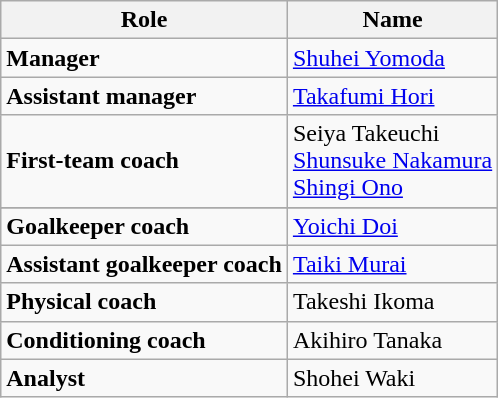<table class="wikitable" style="text-align: left">
<tr>
<th>Role</th>
<th>Name</th>
</tr>
<tr>
<td><strong>Manager</strong></td>
<td> <a href='#'>Shuhei Yomoda</a></td>
</tr>
<tr>
<td><strong>Assistant manager</strong></td>
<td> <a href='#'>Takafumi Hori</a></td>
</tr>
<tr>
<td><strong>First-team coach</strong></td>
<td> Seiya Takeuchi <br>  <a href='#'>Shunsuke Nakamura</a> <br>  <a href='#'>Shingi Ono</a></td>
</tr>
<tr>
</tr>
<tr>
<td><strong>Goalkeeper coach</strong></td>
<td> <a href='#'>Yoichi Doi</a></td>
</tr>
<tr>
<td><strong>Assistant goalkeeper coach</strong></td>
<td> <a href='#'>Taiki Murai</a></td>
</tr>
<tr>
<td><strong>Physical coach</strong></td>
<td> Takeshi Ikoma</td>
</tr>
<tr>
<td><strong>Conditioning coach</strong></td>
<td> Akihiro Tanaka</td>
</tr>
<tr>
<td><strong>Analyst</strong></td>
<td> Shohei Waki</td>
</tr>
</table>
